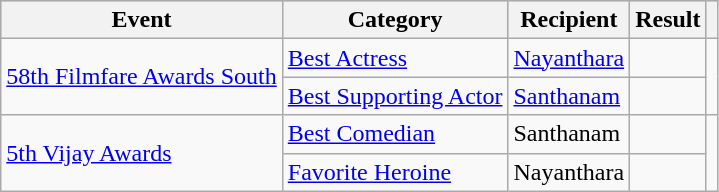<table class="wikitable">
<tr style="background:#ccc; text-align:center;">
<th>Event</th>
<th>Category</th>
<th>Recipient</th>
<th>Result</th>
<th></th>
</tr>
<tr>
<td rowspan="2"><a href='#'>58th Filmfare Awards South</a></td>
<td><a href='#'>Best Actress</a></td>
<td><a href='#'>Nayanthara</a></td>
<td></td>
<td rowspan="2" style="text-align: center;"></td>
</tr>
<tr>
<td><a href='#'>Best Supporting Actor</a></td>
<td><a href='#'>Santhanam</a></td>
<td></td>
</tr>
<tr>
<td rowspan="2"><a href='#'>5th Vijay Awards</a></td>
<td><a href='#'>Best Comedian</a></td>
<td>Santhanam</td>
<td></td>
<td rowspan="2" style="text-align: center;"></td>
</tr>
<tr>
<td><a href='#'>Favorite Heroine</a></td>
<td>Nayanthara</td>
<td></td>
</tr>
</table>
